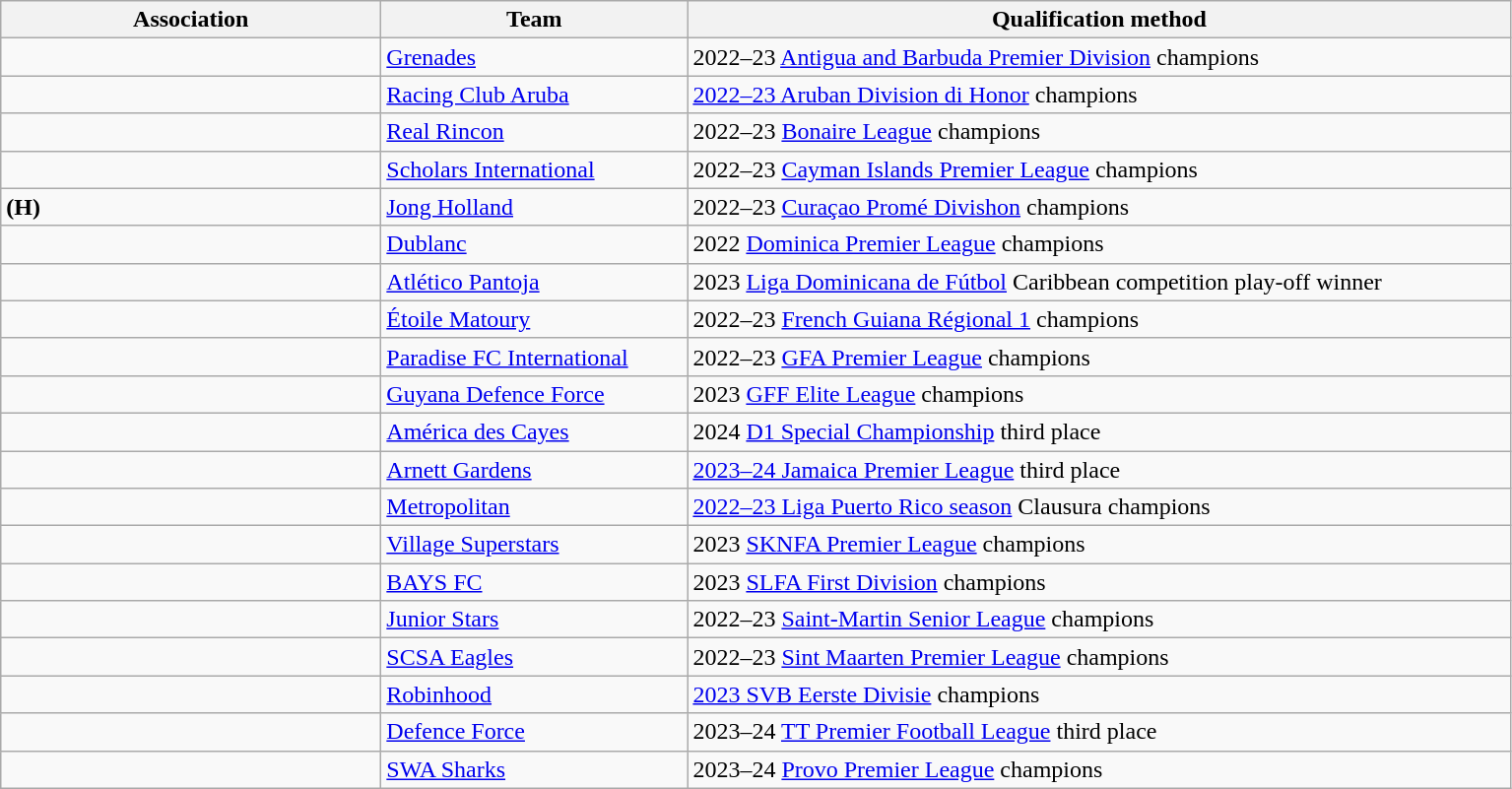<table class="wikitable">
<tr>
<th width=250>Association</th>
<th width=200>Team</th>
<th width=550>Qualification method</th>
</tr>
<tr>
<td></td>
<td><a href='#'>Grenades</a></td>
<td>2022–23 <a href='#'>Antigua and Barbuda Premier Division</a> champions</td>
</tr>
<tr>
<td></td>
<td><a href='#'>Racing Club Aruba</a></td>
<td><a href='#'>2022–23 Aruban Division di Honor</a> champions</td>
</tr>
<tr>
<td></td>
<td><a href='#'>Real Rincon</a></td>
<td>2022–23 <a href='#'>Bonaire League</a> champions</td>
</tr>
<tr>
<td></td>
<td><a href='#'>Scholars International</a></td>
<td>2022–23 <a href='#'>Cayman Islands Premier League</a> champions</td>
</tr>
<tr>
<td> <strong>(H)</strong></td>
<td><a href='#'>Jong Holland</a></td>
<td>2022–23 <a href='#'>Curaçao Promé Divishon</a> champions</td>
</tr>
<tr>
<td></td>
<td><a href='#'>Dublanc</a></td>
<td>2022 <a href='#'>Dominica Premier League</a> champions</td>
</tr>
<tr>
<td></td>
<td><a href='#'>Atlético Pantoja</a></td>
<td>2023 <a href='#'>Liga Dominicana de Fútbol</a> Caribbean competition play-off winner </td>
</tr>
<tr>
<td></td>
<td><a href='#'>Étoile Matoury</a></td>
<td>2022–23 <a href='#'>French Guiana Régional 1</a> champions</td>
</tr>
<tr>
<td></td>
<td><a href='#'>Paradise FC International</a></td>
<td>2022–23 <a href='#'>GFA Premier League</a> champions</td>
</tr>
<tr>
<td></td>
<td><a href='#'>Guyana Defence Force</a></td>
<td>2023 <a href='#'>GFF Elite League</a> champions</td>
</tr>
<tr>
<td></td>
<td><a href='#'>América des Cayes</a></td>
<td>2024 <a href='#'>D1 Special Championship</a> third place</td>
</tr>
<tr>
<td></td>
<td><a href='#'>Arnett Gardens</a></td>
<td><a href='#'>2023–24 Jamaica Premier League</a> third place</td>
</tr>
<tr>
<td></td>
<td><a href='#'>Metropolitan</a></td>
<td><a href='#'>2022–23 Liga Puerto Rico season</a> Clausura champions</td>
</tr>
<tr>
<td></td>
<td><a href='#'>Village Superstars</a></td>
<td>2023 <a href='#'>SKNFA Premier League</a> champions</td>
</tr>
<tr>
<td></td>
<td><a href='#'>BAYS FC</a></td>
<td>2023 <a href='#'>SLFA First Division</a> champions</td>
</tr>
<tr>
<td></td>
<td><a href='#'>Junior Stars</a></td>
<td>2022–23 <a href='#'>Saint-Martin Senior League</a> champions</td>
</tr>
<tr>
<td></td>
<td><a href='#'>SCSA Eagles</a></td>
<td>2022–23 <a href='#'>Sint Maarten Premier League</a> champions</td>
</tr>
<tr>
<td></td>
<td><a href='#'>Robinhood</a></td>
<td><a href='#'>2023 SVB Eerste Divisie</a> champions</td>
</tr>
<tr>
<td></td>
<td><a href='#'>Defence Force</a></td>
<td>2023–24 <a href='#'>TT Premier Football League</a> third place</td>
</tr>
<tr>
<td></td>
<td><a href='#'>SWA Sharks</a></td>
<td>2023–24 <a href='#'>Provo Premier League</a> champions</td>
</tr>
</table>
